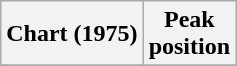<table class="wikitable sortable plainrowheaders">
<tr>
<th scope="col">Chart (1975)</th>
<th>Peak<br>position</th>
</tr>
<tr>
</tr>
</table>
